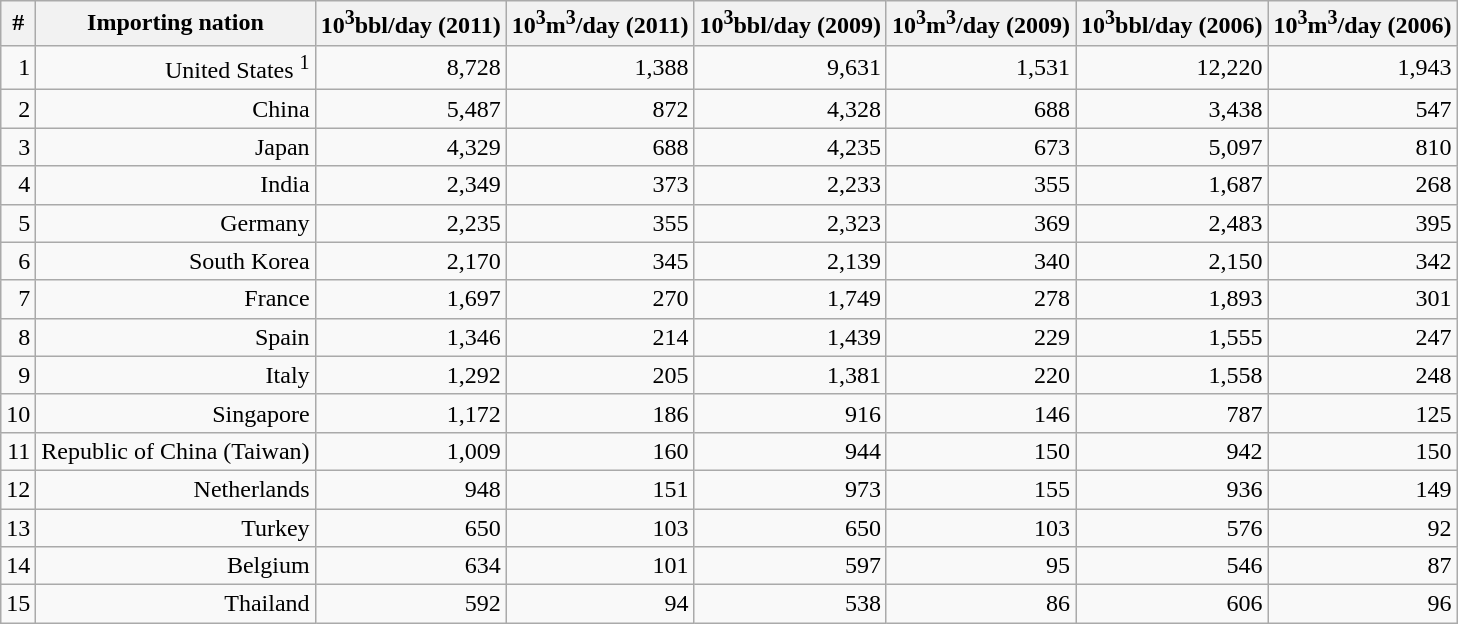<table style="text-align:right;" class="wikitable sortable">
<tr>
<th>#</th>
<th>Importing nation</th>
<th>10<sup>3</sup>bbl/day (2011)</th>
<th>10<sup>3</sup>m<sup>3</sup>/day (2011)</th>
<th>10<sup>3</sup>bbl/day (2009)</th>
<th>10<sup>3</sup>m<sup>3</sup>/day (2009)</th>
<th>10<sup>3</sup>bbl/day (2006)</th>
<th>10<sup>3</sup>m<sup>3</sup>/day (2006)</th>
</tr>
<tr>
<td>1</td>
<td>United States <sup>1</sup></td>
<td>8,728</td>
<td>1,388</td>
<td>9,631</td>
<td>1,531</td>
<td>12,220</td>
<td>1,943</td>
</tr>
<tr>
<td>2</td>
<td>China</td>
<td>5,487</td>
<td>872</td>
<td>4,328</td>
<td>688</td>
<td>3,438</td>
<td>547</td>
</tr>
<tr>
<td>3</td>
<td>Japan</td>
<td>4,329</td>
<td>688</td>
<td>4,235</td>
<td>673</td>
<td>5,097</td>
<td>810</td>
</tr>
<tr>
<td>4</td>
<td>India</td>
<td>2,349</td>
<td>373</td>
<td>2,233</td>
<td>355</td>
<td>1,687</td>
<td>268</td>
</tr>
<tr>
<td>5</td>
<td>Germany</td>
<td>2,235</td>
<td>355</td>
<td>2,323</td>
<td>369</td>
<td>2,483</td>
<td>395</td>
</tr>
<tr>
<td>6</td>
<td>South Korea</td>
<td>2,170</td>
<td>345</td>
<td>2,139</td>
<td>340</td>
<td>2,150</td>
<td>342</td>
</tr>
<tr>
<td>7</td>
<td>France</td>
<td>1,697</td>
<td>270</td>
<td>1,749</td>
<td>278</td>
<td>1,893</td>
<td>301</td>
</tr>
<tr>
<td>8</td>
<td>Spain</td>
<td>1,346</td>
<td>214</td>
<td>1,439</td>
<td>229</td>
<td>1,555</td>
<td>247</td>
</tr>
<tr>
<td>9</td>
<td>Italy</td>
<td>1,292</td>
<td>205</td>
<td>1,381</td>
<td>220</td>
<td>1,558</td>
<td>248</td>
</tr>
<tr>
<td>10</td>
<td>Singapore</td>
<td>1,172</td>
<td>186</td>
<td>916</td>
<td>146</td>
<td>787</td>
<td>125</td>
</tr>
<tr>
<td>11</td>
<td>Republic of China (Taiwan)</td>
<td>1,009</td>
<td>160</td>
<td>944</td>
<td>150</td>
<td>942</td>
<td>150</td>
</tr>
<tr>
<td>12</td>
<td>Netherlands</td>
<td>948</td>
<td>151</td>
<td>973</td>
<td>155</td>
<td>936</td>
<td>149</td>
</tr>
<tr>
<td>13</td>
<td>Turkey</td>
<td>650</td>
<td>103</td>
<td>650</td>
<td>103</td>
<td>576</td>
<td>92</td>
</tr>
<tr>
<td>14</td>
<td>Belgium</td>
<td>634</td>
<td>101</td>
<td>597</td>
<td>95</td>
<td>546</td>
<td>87</td>
</tr>
<tr>
<td>15</td>
<td>Thailand</td>
<td>592</td>
<td>94</td>
<td>538</td>
<td>86</td>
<td>606</td>
<td>96</td>
</tr>
</table>
